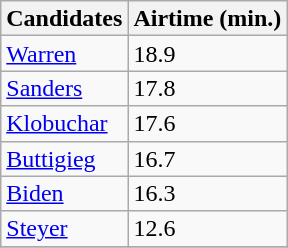<table class="wikitable sortable" style="display:inline-table;line-height:16px;">
<tr>
<th>Candidates</th>
<th>Airtime (min.)</th>
</tr>
<tr>
<td><a href='#'>Warren</a></td>
<td>18.9</td>
</tr>
<tr>
<td><a href='#'>Sanders</a></td>
<td>17.8</td>
</tr>
<tr>
<td><a href='#'>Klobuchar</a></td>
<td>17.6</td>
</tr>
<tr>
<td><a href='#'>Buttigieg</a></td>
<td>16.7</td>
</tr>
<tr>
<td><a href='#'>Biden</a></td>
<td>16.3</td>
</tr>
<tr>
<td><a href='#'>Steyer</a></td>
<td>12.6</td>
</tr>
<tr>
</tr>
</table>
